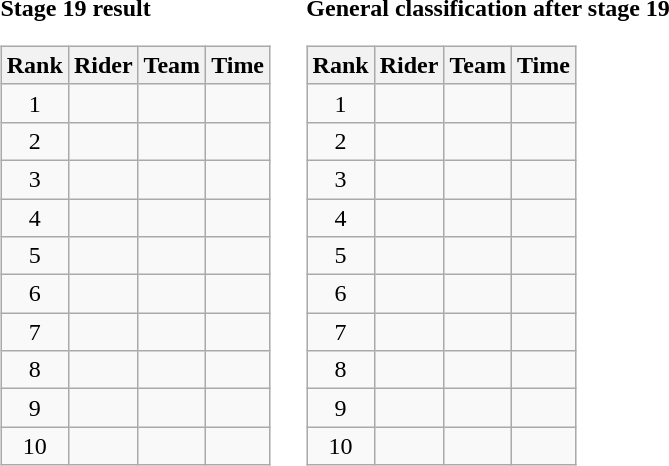<table>
<tr>
<td><strong>Stage 19 result</strong><br><table class="wikitable">
<tr>
<th scope="col">Rank</th>
<th scope="col">Rider</th>
<th scope="col">Team</th>
<th scope="col">Time</th>
</tr>
<tr>
<td style="text-align:center;">1</td>
<td></td>
<td></td>
<td style="text-align:right;"></td>
</tr>
<tr>
<td style="text-align:center;">2</td>
<td></td>
<td></td>
<td style="text-align:right;"></td>
</tr>
<tr>
<td style="text-align:center;">3</td>
<td> </td>
<td></td>
<td style="text-align:right;"></td>
</tr>
<tr>
<td style="text-align:center;">4</td>
<td></td>
<td></td>
<td style="text-align:right;"></td>
</tr>
<tr>
<td style="text-align:center;">5</td>
<td> </td>
<td></td>
<td style="text-align:right;"></td>
</tr>
<tr>
<td style="text-align:center;">6</td>
<td></td>
<td></td>
<td style="text-align:right;"></td>
</tr>
<tr>
<td style="text-align:center;">7</td>
<td></td>
<td></td>
<td style="text-align:right;"></td>
</tr>
<tr>
<td style="text-align:center;">8</td>
<td></td>
<td></td>
<td style="text-align:right;"></td>
</tr>
<tr>
<td style="text-align:center;">9</td>
<td> </td>
<td></td>
<td style="text-align:right;"></td>
</tr>
<tr>
<td style="text-align:center;">10</td>
<td></td>
<td></td>
<td style="text-align:right;"></td>
</tr>
</table>
</td>
<td></td>
<td><strong>General classification after stage 19</strong><br><table class="wikitable">
<tr>
<th scope="col">Rank</th>
<th scope="col">Rider</th>
<th scope="col">Team</th>
<th scope="col">Time</th>
</tr>
<tr>
<td style="text-align:center;">1</td>
<td> </td>
<td></td>
<td style="text-align:right;"></td>
</tr>
<tr>
<td style="text-align:center;">2</td>
<td></td>
<td></td>
<td style="text-align:right;"></td>
</tr>
<tr>
<td style="text-align:center;">3</td>
<td> </td>
<td></td>
<td style="text-align:right;"></td>
</tr>
<tr>
<td style="text-align:center;">4</td>
<td> </td>
<td></td>
<td style="text-align:right;"></td>
</tr>
<tr>
<td style="text-align:center;">5</td>
<td></td>
<td></td>
<td style="text-align:right;"></td>
</tr>
<tr>
<td style="text-align:center;">6</td>
<td></td>
<td></td>
<td style="text-align:right;"></td>
</tr>
<tr>
<td style="text-align:center;">7</td>
<td> </td>
<td></td>
<td style="text-align:right;"></td>
</tr>
<tr>
<td style="text-align:center;">8</td>
<td></td>
<td></td>
<td style="text-align:right;"></td>
</tr>
<tr>
<td style="text-align:center;">9</td>
<td></td>
<td></td>
<td style="text-align:right;"></td>
</tr>
<tr>
<td style="text-align:center;">10</td>
<td></td>
<td></td>
<td style="text-align:right;"></td>
</tr>
</table>
</td>
</tr>
</table>
